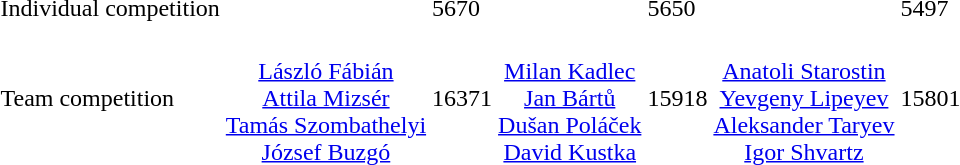<table>
<tr>
<td>Individual competition</td>
<td></td>
<td>5670</td>
<td></td>
<td>5650</td>
<td></td>
<td>5497</td>
</tr>
<tr>
</tr>
<tr>
<td>Team competition</td>
<td valign=top style="text-align: center;"> <br>  <a href='#'>László Fábián</a> <br> <a href='#'>Attila Mizsér</a> <br> <a href='#'>Tamás Szombathelyi</a> <br> <a href='#'>József Buzgó</a></td>
<td>16371</td>
<td valign=top style="text-align: center;"><br> <a href='#'>Milan Kadlec</a> <br> <a href='#'>Jan Bártů</a> <br> <a href='#'>Dušan Poláček</a> <br> <a href='#'>David Kustka</a></td>
<td>15918</td>
<td valign=top style="text-align: center;"><br> <a href='#'>Anatoli Starostin</a> <br> <a href='#'>Yevgeny Lipeyev</a> <br> <a href='#'>Aleksander Taryev</a> <br> <a href='#'>Igor Shvartz</a></td>
<td>15801</td>
</tr>
</table>
